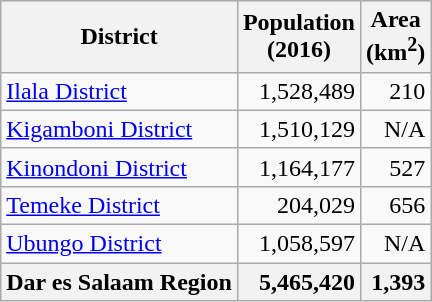<table class="wikitable sortable">
<tr>
<th>District</th>
<th>Population<br>(2016)</th>
<th>Area<br>(km<sup>2</sup>)</th>
</tr>
<tr>
<td><a href='#'>Ilala District</a></td>
<td style="text-align:right;">1,528,489</td>
<td style="text-align:right;">210</td>
</tr>
<tr>
<td><a href='#'>Kigamboni District</a></td>
<td style="text-align:right;">1,510,129</td>
<td style="text-align:right;">N/A</td>
</tr>
<tr>
<td><a href='#'>Kinondoni District</a></td>
<td style="text-align:right;">1,164,177</td>
<td style="text-align:right;">527</td>
</tr>
<tr>
<td><a href='#'>Temeke District</a></td>
<td style="text-align:right;">204,029</td>
<td style="text-align:right;">656</td>
</tr>
<tr>
<td><a href='#'>Ubungo District</a></td>
<td style="text-align:right;">1,058,597</td>
<td style="text-align:right;">N/A</td>
</tr>
<tr>
<th Dar es Salaam>Dar es Salaam Region</th>
<th ! style="text-align:right;">5,465,420</th>
<th ! style="text-align:right;">1,393</th>
</tr>
</table>
